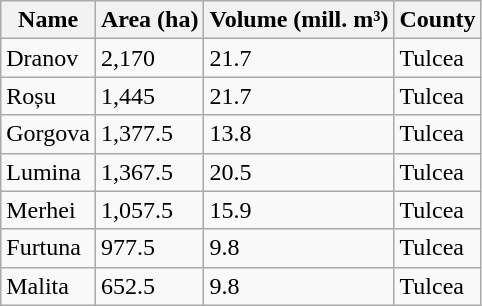<table class="wikitable sortable">
<tr>
<th>Name</th>
<th>Area (ha)</th>
<th>Volume (mill. m³)</th>
<th>County</th>
</tr>
<tr>
<td>Dranov</td>
<td>2,170</td>
<td>21.7</td>
<td>Tulcea</td>
</tr>
<tr>
<td>Roșu</td>
<td>1,445</td>
<td>21.7</td>
<td>Tulcea</td>
</tr>
<tr>
<td>Gorgova</td>
<td>1,377.5</td>
<td>13.8</td>
<td>Tulcea</td>
</tr>
<tr>
<td>Lumina</td>
<td>1,367.5</td>
<td>20.5</td>
<td>Tulcea</td>
</tr>
<tr>
<td>Merhei</td>
<td>1,057.5</td>
<td>15.9</td>
<td>Tulcea</td>
</tr>
<tr>
<td>Furtuna</td>
<td>977.5</td>
<td>9.8</td>
<td>Tulcea</td>
</tr>
<tr>
<td>Malita</td>
<td>652.5</td>
<td>9.8</td>
<td>Tulcea</td>
</tr>
</table>
